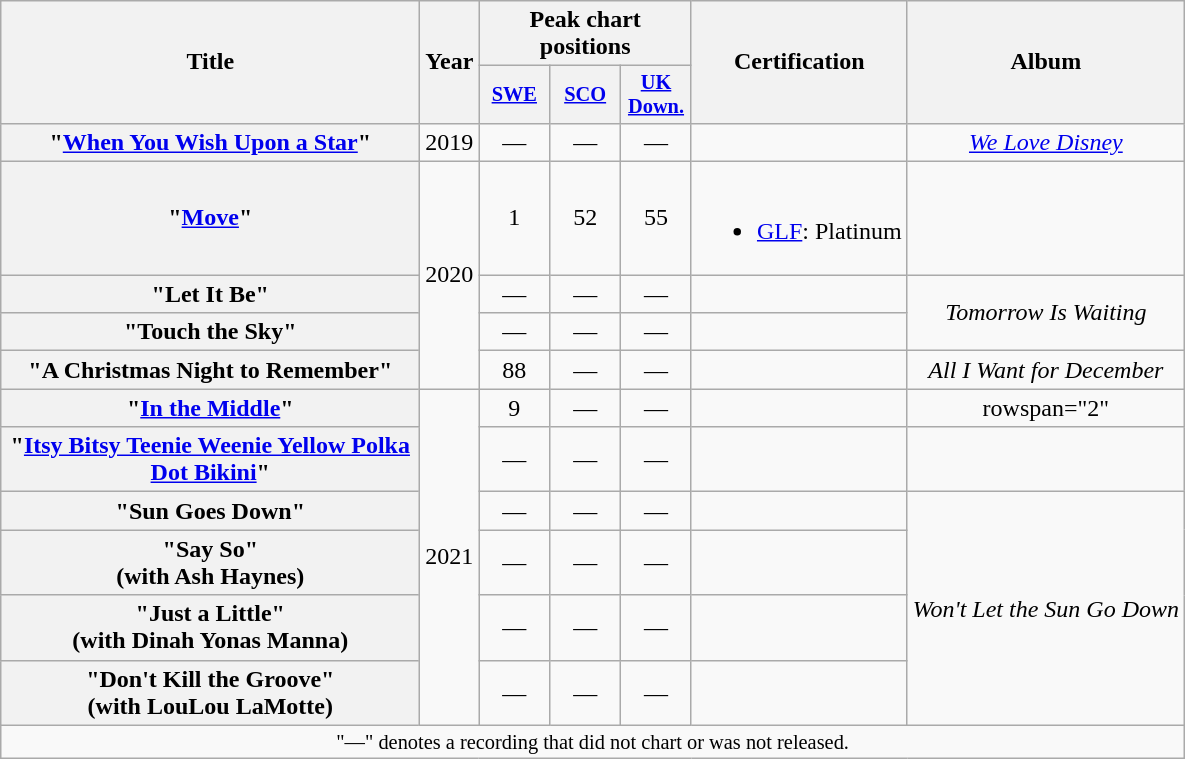<table class="wikitable plainrowheaders" style="text-align:center;">
<tr>
<th scope="col" rowspan="2" style="width:17em;">Title</th>
<th scope="col" rowspan="2" style="width:1em;">Year</th>
<th scope="col" colspan="3">Peak chart positions</th>
<th scope="col" rowspan="2">Certification</th>
<th scope="col" rowspan="2">Album</th>
</tr>
<tr>
<th scope="col" style="width:3em;font-size:85%;"><a href='#'>SWE</a><br></th>
<th scope="col" style="width:3em;font-size:85%;"><a href='#'>SCO</a><br></th>
<th scope="col" style="width:3em;font-size:85%;"><a href='#'>UK<br>Down.</a><br></th>
</tr>
<tr>
<th scope="row">"<a href='#'>When You Wish Upon a Star</a>"</th>
<td>2019</td>
<td>—</td>
<td>—</td>
<td>—</td>
<td></td>
<td><em><a href='#'>We Love Disney</a></em></td>
</tr>
<tr>
<th scope="row">"<a href='#'>Move</a>"</th>
<td rowspan="4">2020</td>
<td>1</td>
<td>52</td>
<td>55</td>
<td><br><ul><li><a href='#'>GLF</a>: Platinum</li></ul></td>
<td></td>
</tr>
<tr>
<th scope="row">"Let It Be"</th>
<td>—</td>
<td>—</td>
<td>—</td>
<td></td>
<td rowspan="2"><em>Tomorrow Is Waiting</em></td>
</tr>
<tr>
<th scope="row">"Touch the Sky"</th>
<td>—</td>
<td>—</td>
<td>—</td>
<td></td>
</tr>
<tr>
<th scope="row">"A Christmas Night to Remember"</th>
<td>88</td>
<td>—</td>
<td>—</td>
<td></td>
<td><em>All I Want for December</em></td>
</tr>
<tr>
<th scope="row">"<a href='#'>In the Middle</a>"</th>
<td rowspan="6">2021</td>
<td>9</td>
<td>—</td>
<td>—</td>
<td></td>
<td>rowspan="2" </td>
</tr>
<tr>
<th scope="row">"<a href='#'>Itsy Bitsy Teenie Weenie Yellow Polka Dot Bikini</a>"</th>
<td>—</td>
<td>—</td>
<td>—</td>
<td></td>
</tr>
<tr>
<th scope="row">"Sun Goes Down"</th>
<td>—</td>
<td>—</td>
<td>—</td>
<td></td>
<td rowspan="4"><em>Won't Let the Sun Go Down</em></td>
</tr>
<tr>
<th scope="row">"Say So"<br> (with Ash Haynes)</th>
<td>—</td>
<td>—</td>
<td>—</td>
<td></td>
</tr>
<tr>
<th scope="row">"Just a Little"<br> (with Dinah Yonas Manna)</th>
<td>—</td>
<td>—</td>
<td>—</td>
<td></td>
</tr>
<tr>
<th scope="row">"Don't Kill the Groove"<br> (with LouLou LaMotte)</th>
<td>—</td>
<td>—</td>
<td>—</td>
<td></td>
</tr>
<tr>
<td style="font-size:85%;" colspan="22">"—" denotes a recording that did not chart or was not released.</td>
</tr>
</table>
